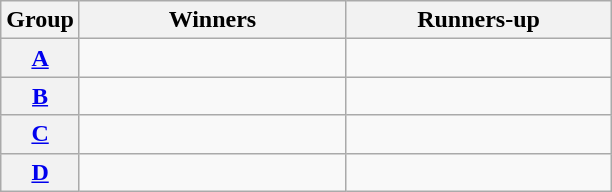<table class=wikitable>
<tr>
<th>Group</th>
<th width="170">Winners</th>
<th width="170">Runners-up</th>
</tr>
<tr>
<th><a href='#'>A</a></th>
<td></td>
<td></td>
</tr>
<tr>
<th><a href='#'>B</a></th>
<td></td>
<td></td>
</tr>
<tr>
<th><a href='#'>C</a></th>
<td></td>
<td></td>
</tr>
<tr>
<th><a href='#'>D</a></th>
<td></td>
<td></td>
</tr>
</table>
